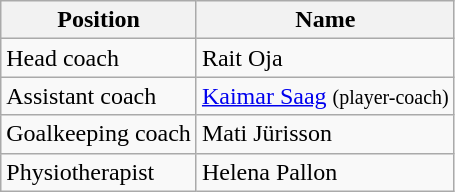<table class="wikitable" align=left>
<tr>
<th>Position</th>
<th>Name</th>
</tr>
<tr>
<td>Head coach</td>
<td> Rait Oja</td>
</tr>
<tr>
<td>Assistant coach</td>
<td> <a href='#'>Kaimar Saag</a> <small>(player-coach)</small></td>
</tr>
<tr>
<td>Goalkeeping coach</td>
<td> Mati Jürisson</td>
</tr>
<tr>
<td>Physiotherapist</td>
<td> Helena Pallon</td>
</tr>
</table>
